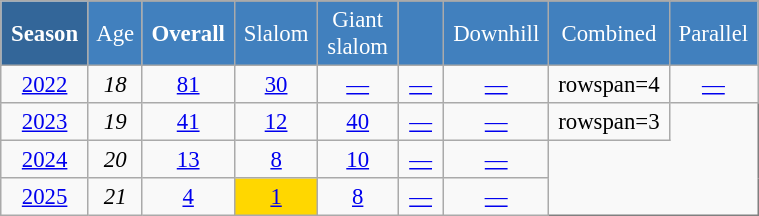<table class="wikitable"  style="font-size:95%; text-align:center; border:gray solid 1px; width:40%;">
<tr style="background:#369; color:white;">
<td rowspan="2" style="width:6%;"><strong>Season</strong></td>
</tr>
<tr style="background:#4180be; color:white;">
<td style="width:3%;">Age</td>
<td style="width:5%;"><strong>Overall</strong></td>
<td style="width:5%;">Slalom</td>
<td style="width:5%;">Giant<br>slalom</td>
<td style="width:5%;"></td>
<td style="width:5%;">Downhill</td>
<td style="width:5%;">Combined</td>
<td style="width:5%;">Parallel</td>
</tr>
<tr>
<td><a href='#'>2022</a></td>
<td><em>18</em></td>
<td><a href='#'>81</a></td>
<td><a href='#'>30</a></td>
<td><a href='#'>—</a></td>
<td><a href='#'>—</a></td>
<td><a href='#'>—</a></td>
<td>rowspan=4 </td>
<td><a href='#'>—</a></td>
</tr>
<tr>
<td><a href='#'>2023</a></td>
<td><em>19</em></td>
<td><a href='#'>41</a></td>
<td><a href='#'>12</a></td>
<td><a href='#'>40</a></td>
<td><a href='#'>—</a></td>
<td><a href='#'>—</a></td>
<td>rowspan=3 </td>
</tr>
<tr>
<td><a href='#'>2024</a></td>
<td><em>20</em></td>
<td><a href='#'>13</a></td>
<td><a href='#'>8</a></td>
<td><a href='#'>10</a></td>
<td><a href='#'>—</a></td>
<td><a href='#'>—</a></td>
</tr>
<tr>
<td><a href='#'>2025</a></td>
<td><em>21</em></td>
<td><a href='#'>4</a></td>
<td style="background:gold;"><a href='#'>1</a></td>
<td><a href='#'>8</a></td>
<td><a href='#'>—</a></td>
<td><a href='#'>—</a></td>
</tr>
</table>
